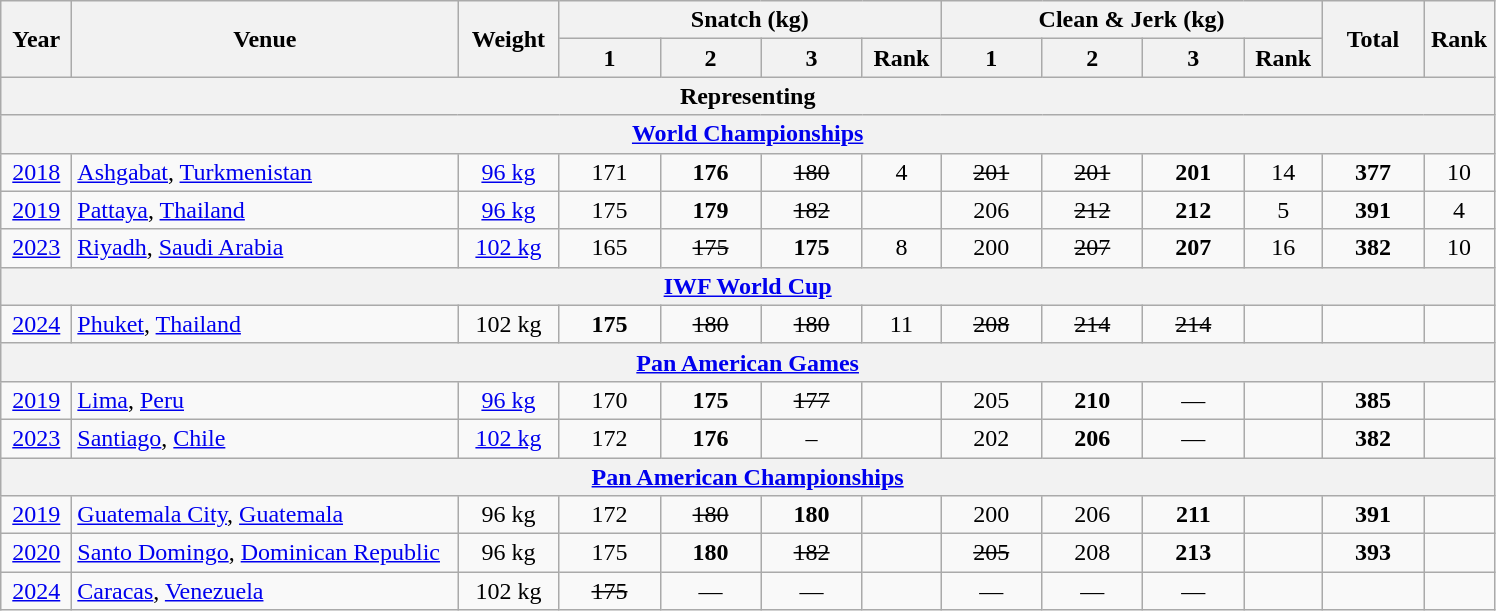<table class="wikitable" style="text-align:center;">
<tr>
<th rowspan=2 width=40>Year</th>
<th rowspan=2 width=250>Venue</th>
<th rowspan=2 width=60>Weight</th>
<th colspan=4>Snatch (kg)</th>
<th colspan=4>Clean & Jerk (kg)</th>
<th rowspan=2 width=60>Total</th>
<th rowspan=2 width=40>Rank</th>
</tr>
<tr>
<th width=60>1</th>
<th width=60>2</th>
<th width=60>3</th>
<th width=45>Rank</th>
<th width=60>1</th>
<th width=60>2</th>
<th width=60>3</th>
<th width=45>Rank</th>
</tr>
<tr>
<th colspan=13>Representing </th>
</tr>
<tr>
<th colspan=13><a href='#'>World Championships</a></th>
</tr>
<tr>
<td><a href='#'>2018</a></td>
<td align=left> <a href='#'>Ashgabat</a>, <a href='#'>Turkmenistan</a></td>
<td><a href='#'>96 kg</a></td>
<td>171</td>
<td><strong>176</strong></td>
<td><s>180</s></td>
<td>4</td>
<td><s>201</s></td>
<td><s>201</s></td>
<td><strong>201</strong></td>
<td>14</td>
<td><strong>377</strong></td>
<td>10</td>
</tr>
<tr>
<td><a href='#'>2019</a></td>
<td align=left> <a href='#'>Pattaya</a>, <a href='#'>Thailand</a></td>
<td><a href='#'>96 kg</a></td>
<td>175</td>
<td><strong>179</strong></td>
<td><s>182</s></td>
<td></td>
<td>206</td>
<td><s>212</s></td>
<td><strong>212</strong></td>
<td>5</td>
<td><strong>391</strong></td>
<td>4</td>
</tr>
<tr>
<td><a href='#'>2023</a></td>
<td align=left> <a href='#'>Riyadh</a>, <a href='#'>Saudi Arabia</a></td>
<td><a href='#'>102 kg</a></td>
<td>165</td>
<td><s>175</s></td>
<td><strong>175</strong></td>
<td>8</td>
<td>200</td>
<td><s>207</s></td>
<td><strong>207</strong></td>
<td>16</td>
<td><strong>382</strong></td>
<td>10</td>
</tr>
<tr>
<th colspan=13><a href='#'>IWF World Cup</a></th>
</tr>
<tr>
<td><a href='#'>2024</a></td>
<td align=left> <a href='#'>Phuket</a>, <a href='#'>Thailand</a></td>
<td>102 kg</td>
<td><strong>175</strong></td>
<td><s>180</s></td>
<td><s>180</s></td>
<td>11</td>
<td><s>208</s></td>
<td><s>214</s></td>
<td><s>214</s></td>
<td></td>
<td></td>
<td></td>
</tr>
<tr>
<th colspan=13><a href='#'>Pan American Games</a></th>
</tr>
<tr>
<td><a href='#'>2019</a></td>
<td align=left> <a href='#'>Lima</a>, <a href='#'>Peru</a></td>
<td><a href='#'>96 kg</a></td>
<td>170</td>
<td><strong>175</strong></td>
<td><s>177</s></td>
<td></td>
<td>205</td>
<td><strong>210</strong></td>
<td>—</td>
<td></td>
<td><strong>385</strong></td>
<td></td>
</tr>
<tr>
<td><a href='#'>2023</a></td>
<td align=left> <a href='#'>Santiago</a>, <a href='#'>Chile</a></td>
<td><a href='#'>102 kg</a></td>
<td>172</td>
<td><strong>176</strong></td>
<td>–</td>
<td></td>
<td>202</td>
<td><strong>206</strong></td>
<td>—</td>
<td></td>
<td><strong>382</strong></td>
<td></td>
</tr>
<tr>
<th colspan=13><a href='#'>Pan American Championships</a></th>
</tr>
<tr>
<td><a href='#'>2019</a></td>
<td align=left> <a href='#'>Guatemala City</a>, <a href='#'>Guatemala</a></td>
<td>96 kg</td>
<td>172</td>
<td><s>180</s></td>
<td><strong>180</strong></td>
<td></td>
<td>200</td>
<td>206</td>
<td><strong>211</strong></td>
<td></td>
<td><strong>391</strong></td>
<td></td>
</tr>
<tr>
<td><a href='#'>2020</a></td>
<td align=left> <a href='#'>Santo Domingo</a>, <a href='#'>Dominican Republic</a></td>
<td>96 kg</td>
<td>175</td>
<td><strong>180</strong></td>
<td><s>182</s></td>
<td></td>
<td><s>205</s></td>
<td>208</td>
<td><strong>213</strong></td>
<td></td>
<td><strong>393</strong></td>
<td></td>
</tr>
<tr>
<td><a href='#'>2024</a></td>
<td align=left> <a href='#'>Caracas</a>, <a href='#'>Venezuela</a></td>
<td>102 kg</td>
<td><s>175</s></td>
<td>—</td>
<td>—</td>
<td></td>
<td>—</td>
<td>—</td>
<td>—</td>
<td></td>
<td></td>
<td></td>
</tr>
</table>
